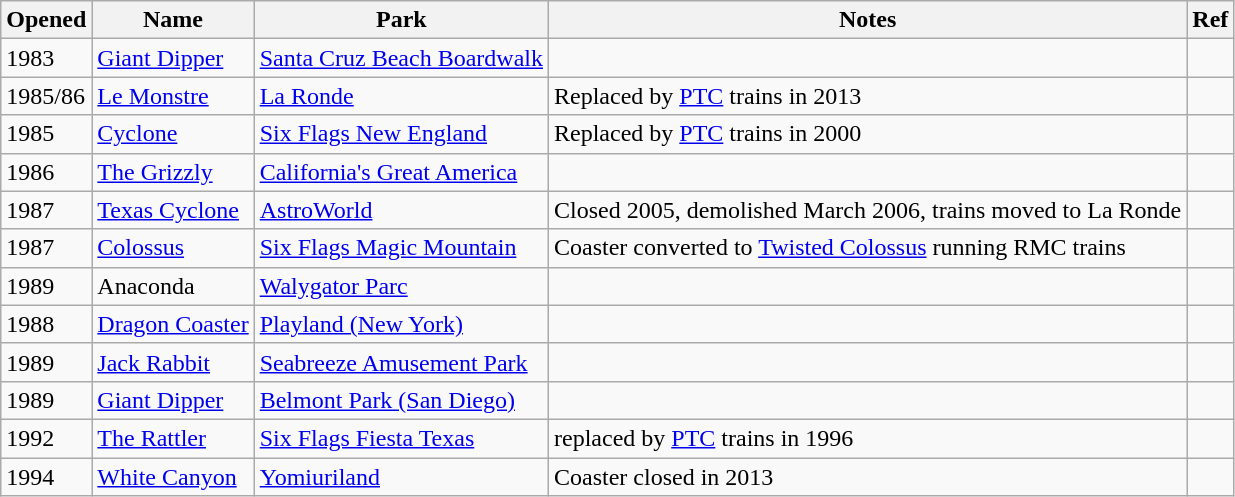<table class= "wikitable sortable">
<tr>
<th>Opened</th>
<th>Name</th>
<th>Park</th>
<th class="unsortable">Notes</th>
<th class="unsortable">Ref</th>
</tr>
<tr>
<td>1983</td>
<td><a href='#'>Giant Dipper</a></td>
<td><a href='#'>Santa Cruz Beach Boardwalk</a></td>
<td></td>
<td></td>
</tr>
<tr>
<td>1985/86</td>
<td><a href='#'>Le Monstre</a></td>
<td><a href='#'>La Ronde</a></td>
<td>Replaced by <a href='#'>PTC</a> trains in 2013</td>
<td></td>
</tr>
<tr>
<td>1985</td>
<td><a href='#'>Cyclone</a></td>
<td><a href='#'>Six Flags New England</a></td>
<td>Replaced by <a href='#'>PTC</a> trains in 2000</td>
<td></td>
</tr>
<tr>
<td>1986</td>
<td><a href='#'>The Grizzly</a></td>
<td><a href='#'>California's Great America</a></td>
<td></td>
<td></td>
</tr>
<tr>
<td>1987</td>
<td><a href='#'>Texas Cyclone</a></td>
<td><a href='#'>AstroWorld</a></td>
<td>Closed 2005, demolished March 2006, trains moved to La Ronde</td>
<td></td>
</tr>
<tr>
<td>1987</td>
<td><a href='#'>Colossus</a></td>
<td><a href='#'>Six Flags Magic Mountain</a></td>
<td>Coaster converted to <a href='#'>Twisted Colossus</a> running RMC trains</td>
<td></td>
</tr>
<tr>
<td>1989</td>
<td>Anaconda</td>
<td><a href='#'>Walygator Parc</a></td>
<td></td>
<td></td>
</tr>
<tr>
<td>1988</td>
<td><a href='#'>Dragon Coaster</a></td>
<td><a href='#'>Playland (New York)</a></td>
<td></td>
<td></td>
</tr>
<tr>
<td>1989</td>
<td><a href='#'>Jack Rabbit</a></td>
<td><a href='#'>Seabreeze Amusement Park</a></td>
<td></td>
<td></td>
</tr>
<tr>
<td>1989</td>
<td><a href='#'>Giant Dipper</a></td>
<td><a href='#'>Belmont Park (San Diego)</a></td>
<td></td>
<td></td>
</tr>
<tr>
<td>1992</td>
<td><a href='#'>The Rattler</a></td>
<td><a href='#'>Six Flags Fiesta Texas</a></td>
<td>replaced by <a href='#'>PTC</a> trains in 1996</td>
<td></td>
</tr>
<tr>
<td>1994</td>
<td><a href='#'>White Canyon</a></td>
<td><a href='#'>Yomiuriland</a></td>
<td>Coaster closed in 2013</td>
<td></td>
</tr>
</table>
